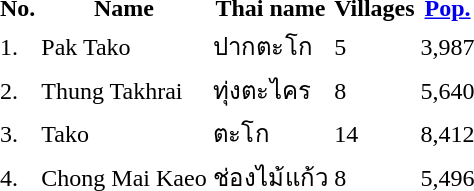<table>
<tr valign=top>
<td><br><table>
<tr>
<th>No.</th>
<th>Name</th>
<th>Thai name</th>
<th>Villages</th>
<th><a href='#'>Pop.</a></th>
</tr>
<tr>
<td>1.</td>
<td>Pak Tako</td>
<td>ปากตะโก</td>
<td>5</td>
<td>3,987</td>
<td></td>
</tr>
<tr>
<td>2.</td>
<td>Thung Takhrai</td>
<td>ทุ่งตะไคร</td>
<td>8</td>
<td>5,640</td>
<td></td>
</tr>
<tr>
<td>3.</td>
<td>Tako</td>
<td>ตะโก</td>
<td>14</td>
<td>8,412</td>
<td></td>
</tr>
<tr>
<td>4.</td>
<td>Chong Mai Kaeo</td>
<td>ช่องไม้แก้ว</td>
<td>8</td>
<td>5,496</td>
<td></td>
</tr>
</table>
</td>
<td></td>
</tr>
</table>
